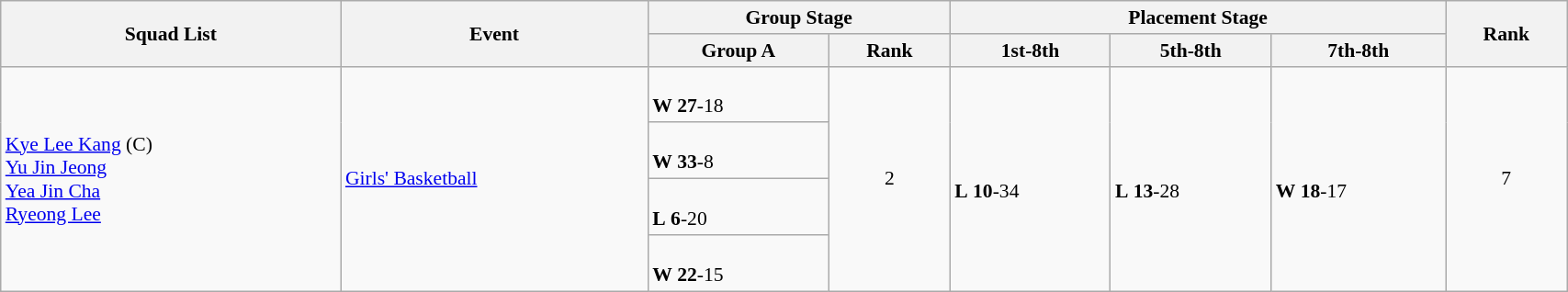<table class="wikitable" width="90%" style="text-align:left; font-size:90%">
<tr>
<th rowspan="2">Squad List</th>
<th rowspan="2">Event</th>
<th colspan="2">Group Stage</th>
<th colspan="3">Placement Stage</th>
<th rowspan="2">Rank</th>
</tr>
<tr>
<th>Group A</th>
<th>Rank</th>
<th>1st-8th</th>
<th>5th-8th</th>
<th>7th-8th</th>
</tr>
<tr>
<td rowspan="4"><a href='#'>Kye Lee Kang</a> (C)<br><a href='#'>Yu Jin Jeong</a><br><a href='#'>Yea Jin Cha</a><br><a href='#'>Ryeong Lee</a></td>
<td rowspan="4"><a href='#'>Girls' Basketball</a></td>
<td><br> <strong>W</strong> <strong>27</strong>-18</td>
<td rowspan="4" align=center>2</td>
<td rowspan="4"> <br> <strong>L</strong> <strong>10</strong>-34</td>
<td rowspan="4"> <br> <strong>L</strong> <strong>13</strong>-28</td>
<td rowspan="4"> <br> <strong>W</strong> <strong>18</strong>-17</td>
<td rowspan="4" align="center">7</td>
</tr>
<tr>
<td><br> <strong>W</strong> <strong>33</strong>-8</td>
</tr>
<tr>
<td><br> <strong>L</strong> <strong>6</strong>-20</td>
</tr>
<tr>
<td><br> <strong>W</strong> <strong>22</strong>-15</td>
</tr>
</table>
